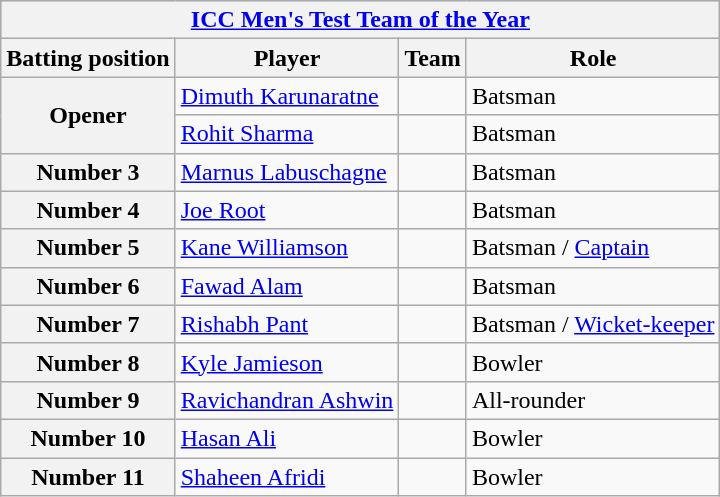<table class="wikitable plainrowheaders">
<tr style="background:#9cf;">
<th colspan="5"><a href='#'>ICC Men's Test Team of the Year</a></th>
</tr>
<tr>
<th>Batting position</th>
<th>Player</th>
<th>Team</th>
<th>Role</th>
</tr>
<tr>
<th scope=row style=text-align:center; rowspan=2>Opener</th>
<td><a href='#'>Dimuth Karunaratne</a></td>
<td></td>
<td>Batsman</td>
</tr>
<tr>
<td><a href='#'>Rohit Sharma</a></td>
<td></td>
<td>Batsman</td>
</tr>
<tr>
<th scope=row style=text-align:center;>Number 3</th>
<td><a href='#'>Marnus Labuschagne</a></td>
<td></td>
<td>Batsman</td>
</tr>
<tr>
<th scope=row style=text-align:center;>Number 4</th>
<td><a href='#'>Joe Root</a></td>
<td></td>
<td>Batsman</td>
</tr>
<tr>
<th scope=row style=text-align:center;>Number 5</th>
<td><a href='#'>Kane Williamson</a></td>
<td></td>
<td>Batsman / <a href='#'>Captain</a></td>
</tr>
<tr>
<th scope=row style=text-align:center;>Number 6</th>
<td><a href='#'>Fawad Alam</a></td>
<td></td>
<td>Batsman</td>
</tr>
<tr>
<th scope=row style=text-align:center;>Number 7</th>
<td><a href='#'>Rishabh Pant</a></td>
<td></td>
<td>Batsman / <a href='#'>Wicket-keeper</a></td>
</tr>
<tr>
<th scope=row style=text-align:center;>Number 8</th>
<td><a href='#'>Kyle Jamieson</a></td>
<td></td>
<td>Bowler</td>
</tr>
<tr>
<th scope=row style=text-align:center;>Number 9</th>
<td><a href='#'>Ravichandran Ashwin</a></td>
<td></td>
<td>All-rounder</td>
</tr>
<tr>
<th scope=row style=text-align:center;>Number 10</th>
<td><a href='#'>Hasan Ali</a></td>
<td></td>
<td>Bowler</td>
</tr>
<tr>
<th scope=row style=text-align:center;>Number 11</th>
<td><a href='#'>Shaheen Afridi</a></td>
<td></td>
<td>Bowler</td>
</tr>
</table>
